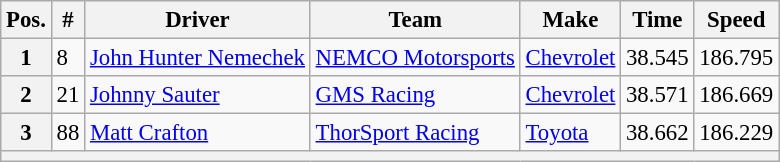<table class="wikitable" style="font-size:95%">
<tr>
<th>Pos.</th>
<th>#</th>
<th>Driver</th>
<th>Team</th>
<th>Make</th>
<th>Time</th>
<th>Speed</th>
</tr>
<tr>
<th>1</th>
<td>8</td>
<td><a href='#'>John Hunter Nemechek</a></td>
<td><a href='#'>NEMCO Motorsports</a></td>
<td><a href='#'>Chevrolet</a></td>
<td>38.545</td>
<td>186.795</td>
</tr>
<tr>
<th>2</th>
<td>21</td>
<td><a href='#'>Johnny Sauter</a></td>
<td><a href='#'>GMS Racing</a></td>
<td><a href='#'>Chevrolet</a></td>
<td>38.571</td>
<td>186.669</td>
</tr>
<tr>
<th>3</th>
<td>88</td>
<td><a href='#'>Matt Crafton</a></td>
<td><a href='#'>ThorSport Racing</a></td>
<td><a href='#'>Toyota</a></td>
<td>38.662</td>
<td>186.229</td>
</tr>
<tr>
<th colspan="7"></th>
</tr>
</table>
